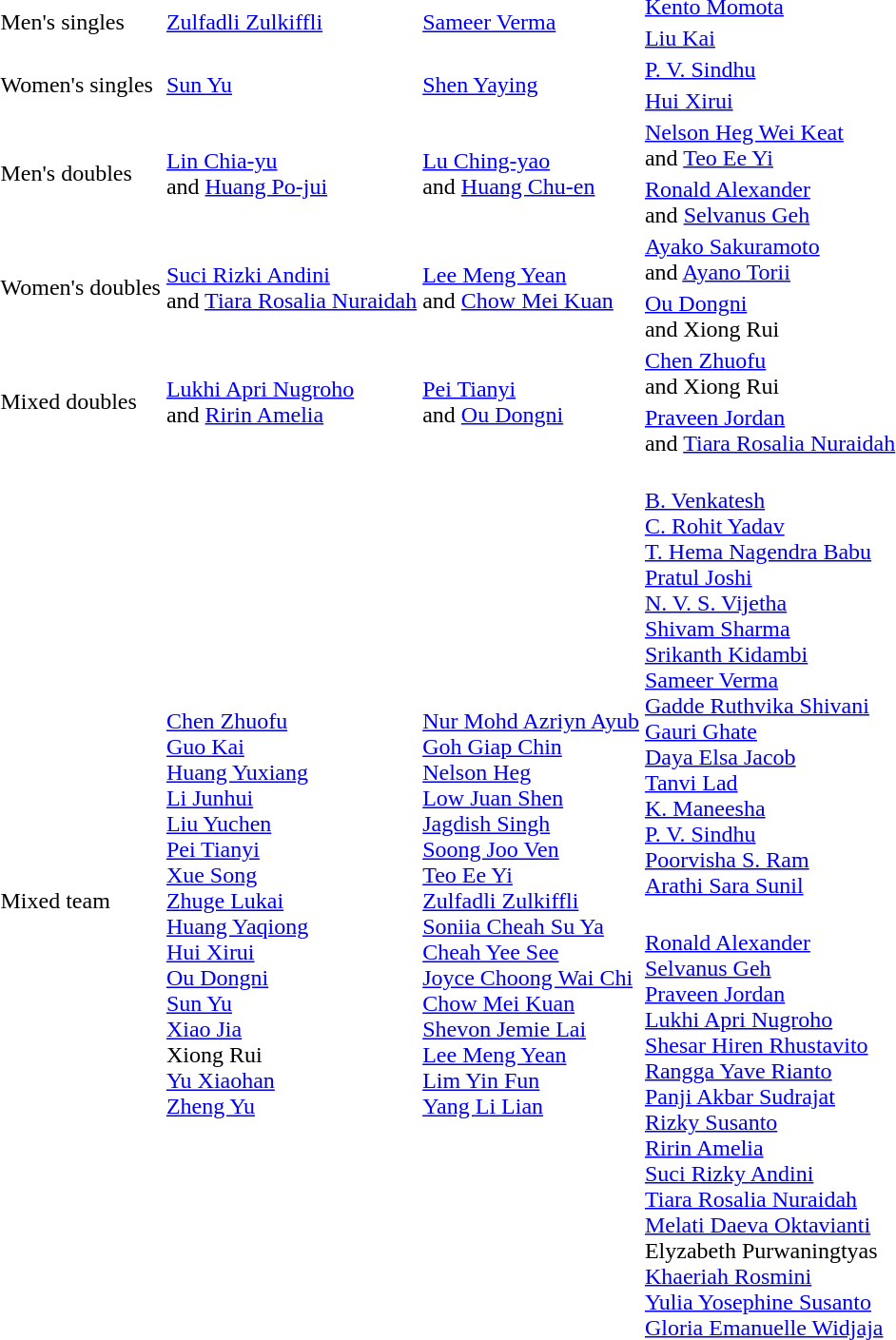<table>
<tr>
<td rowspan=2>Men's singles</td>
<td rowspan=2> <a href='#'>Zulfadli Zulkiffli</a></td>
<td rowspan=2> <a href='#'>Sameer Verma</a></td>
<td> <a href='#'>Kento Momota</a></td>
</tr>
<tr>
<td> <a href='#'>Liu Kai</a></td>
</tr>
<tr>
<td rowspan=2>Women's singles</td>
<td rowspan=2> <a href='#'>Sun Yu</a></td>
<td rowspan=2> <a href='#'>Shen Yaying</a></td>
<td> <a href='#'>P. V. Sindhu</a></td>
</tr>
<tr>
<td> <a href='#'>Hui Xirui</a></td>
</tr>
<tr>
<td rowspan=2>Men's doubles</td>
<td rowspan=2> <a href='#'>Lin Chia-yu</a><br>and <a href='#'>Huang Po-jui</a></td>
<td rowspan=2> <a href='#'>Lu Ching-yao</a><br>and <a href='#'>Huang Chu-en</a></td>
<td> <a href='#'>Nelson Heg Wei Keat</a><br>and <a href='#'>Teo Ee Yi</a></td>
</tr>
<tr>
<td> <a href='#'>Ronald Alexander</a><br>and <a href='#'>Selvanus Geh</a></td>
</tr>
<tr>
<td rowspan=2>Women's doubles</td>
<td rowspan=2> <a href='#'>Suci Rizki Andini</a><br>and <a href='#'>Tiara Rosalia Nuraidah</a></td>
<td rowspan=2> <a href='#'>Lee Meng Yean</a><br>and <a href='#'>Chow Mei Kuan</a></td>
<td> <a href='#'>Ayako Sakuramoto</a><br>and <a href='#'>Ayano Torii</a></td>
</tr>
<tr>
<td> <a href='#'>Ou Dongni</a><br>and Xiong Rui</td>
</tr>
<tr>
<td rowspan=2>Mixed doubles</td>
<td rowspan=2> <a href='#'>Lukhi Apri Nugroho</a><br>and <a href='#'>Ririn Amelia</a></td>
<td rowspan=2> <a href='#'>Pei Tianyi</a><br>and <a href='#'>Ou Dongni</a></td>
<td> <a href='#'>Chen Zhuofu</a><br>and Xiong Rui</td>
</tr>
<tr>
<td> <a href='#'>Praveen Jordan</a><br>and <a href='#'>Tiara Rosalia Nuraidah</a></td>
</tr>
<tr>
<td rowspan=2>Mixed team</td>
<td rowspan=2><br><a href='#'>Chen Zhuofu</a><br><a href='#'>Guo Kai</a><br><a href='#'>Huang Yuxiang</a><br><a href='#'>Li Junhui</a><br><a href='#'>Liu Yuchen</a><br><a href='#'>Pei Tianyi</a><br><a href='#'>Xue Song</a><br><a href='#'>Zhuge Lukai</a><br><a href='#'>Huang Yaqiong</a><br><a href='#'>Hui Xirui</a><br><a href='#'>Ou Dongni</a><br><a href='#'>Sun Yu</a><br><a href='#'>Xiao Jia</a><br>Xiong Rui<br><a href='#'>Yu Xiaohan</a><br><a href='#'>Zheng Yu</a></td>
<td rowspan=2><br><a href='#'>Nur Mohd Azriyn Ayub</a><br><a href='#'>Goh Giap Chin</a><br><a href='#'>Nelson Heg</a><br><a href='#'>Low Juan Shen</a><br><a href='#'>Jagdish Singh</a><br><a href='#'>Soong Joo Ven</a><br><a href='#'>Teo Ee Yi</a><br><a href='#'>Zulfadli Zulkiffli</a><br><a href='#'>Soniia Cheah Su Ya</a><br><a href='#'>Cheah Yee See</a><br><a href='#'>Joyce Choong Wai Chi</a><br><a href='#'>Chow Mei Kuan</a><br><a href='#'>Shevon Jemie Lai</a><br><a href='#'>Lee Meng Yean</a><br><a href='#'>Lim Yin Fun</a><br><a href='#'>Yang Li Lian</a></td>
<td><br><a href='#'>B. Venkatesh</a><br><a href='#'>C. Rohit Yadav</a><br><a href='#'>T. Hema Nagendra Babu</a><br><a href='#'>Pratul Joshi</a><br><a href='#'>N. V. S. Vijetha</a><br><a href='#'>Shivam Sharma</a><br><a href='#'>Srikanth Kidambi</a><br><a href='#'>Sameer Verma</a><br><a href='#'>Gadde Ruthvika Shivani</a><br><a href='#'>Gauri Ghate</a><br><a href='#'>Daya Elsa Jacob</a><br><a href='#'>Tanvi Lad</a><br><a href='#'>K. Maneesha</a><br><a href='#'>P. V. Sindhu</a><br><a href='#'>Poorvisha S. Ram</a><br><a href='#'>Arathi Sara Sunil</a></td>
</tr>
<tr>
<td><br><a href='#'>Ronald Alexander</a><br><a href='#'>Selvanus Geh</a><br><a href='#'>Praveen Jordan</a><br><a href='#'>Lukhi Apri Nugroho</a><br><a href='#'>Shesar Hiren Rhustavito</a><br><a href='#'>Rangga Yave Rianto</a><br><a href='#'>Panji Akbar Sudrajat</a><br><a href='#'>Rizky Susanto</a><br><a href='#'>Ririn Amelia</a><br><a href='#'>Suci Rizky Andini</a><br><a href='#'>Tiara Rosalia Nuraidah</a><br><a href='#'>Melati Daeva Oktavianti</a><br>Elyzabeth Purwaningtyas<br><a href='#'>Khaeriah Rosmini</a><br><a href='#'>Yulia Yosephine Susanto</a><br><a href='#'>Gloria Emanuelle Widjaja</a></td>
</tr>
</table>
